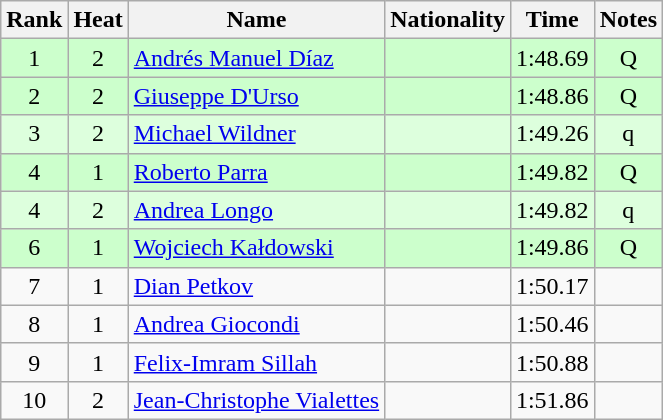<table class="wikitable sortable" style="text-align:center">
<tr>
<th>Rank</th>
<th>Heat</th>
<th>Name</th>
<th>Nationality</th>
<th>Time</th>
<th>Notes</th>
</tr>
<tr bgcolor=ccffcc>
<td>1</td>
<td>2</td>
<td align="left"><a href='#'>Andrés Manuel Díaz</a></td>
<td align=left></td>
<td>1:48.69</td>
<td>Q</td>
</tr>
<tr bgcolor=ccffcc>
<td>2</td>
<td>2</td>
<td align="left"><a href='#'>Giuseppe D'Urso</a></td>
<td align=left></td>
<td>1:48.86</td>
<td>Q</td>
</tr>
<tr bgcolor=ddffdd>
<td>3</td>
<td>2</td>
<td align="left"><a href='#'>Michael Wildner</a></td>
<td align=left></td>
<td>1:49.26</td>
<td>q</td>
</tr>
<tr bgcolor=ccffcc>
<td>4</td>
<td>1</td>
<td align="left"><a href='#'>Roberto Parra</a></td>
<td align=left></td>
<td>1:49.82</td>
<td>Q</td>
</tr>
<tr bgcolor=ddffdd>
<td>4</td>
<td>2</td>
<td align="left"><a href='#'>Andrea Longo</a></td>
<td align=left></td>
<td>1:49.82</td>
<td>q</td>
</tr>
<tr bgcolor=ccffcc>
<td>6</td>
<td>1</td>
<td align="left"><a href='#'>Wojciech Kałdowski</a></td>
<td align=left></td>
<td>1:49.86</td>
<td>Q</td>
</tr>
<tr>
<td>7</td>
<td>1</td>
<td align="left"><a href='#'>Dian Petkov</a></td>
<td align=left></td>
<td>1:50.17</td>
<td></td>
</tr>
<tr>
<td>8</td>
<td>1</td>
<td align="left"><a href='#'>Andrea Giocondi</a></td>
<td align=left></td>
<td>1:50.46</td>
<td></td>
</tr>
<tr>
<td>9</td>
<td>1</td>
<td align="left"><a href='#'>Felix-Imram Sillah</a></td>
<td align=left></td>
<td>1:50.88</td>
<td></td>
</tr>
<tr>
<td>10</td>
<td>2</td>
<td align="left"><a href='#'>Jean-Christophe Vialettes</a></td>
<td align=left></td>
<td>1:51.86</td>
<td></td>
</tr>
</table>
